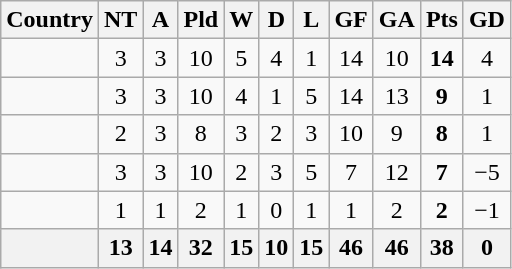<table class="wikitable">
<tr>
<th>Country</th>
<th>NT</th>
<th>A</th>
<th>Pld</th>
<th>W</th>
<th>D</th>
<th>L</th>
<th>GF</th>
<th>GA</th>
<th>Pts</th>
<th>GD</th>
</tr>
<tr>
<td></td>
<td align=center>3</td>
<td align=center>3</td>
<td align=center>10</td>
<td align=center>5</td>
<td align=center>4</td>
<td align=center>1</td>
<td align=center>14</td>
<td align=center>10</td>
<td align=center><strong>14</strong></td>
<td align=center>4</td>
</tr>
<tr>
<td></td>
<td align=center>3</td>
<td align=center>3</td>
<td align=center>10</td>
<td align=center>4</td>
<td align=center>1</td>
<td align=center>5</td>
<td align=center>14</td>
<td align=center>13</td>
<td align=center><strong>9</strong></td>
<td align=center>1</td>
</tr>
<tr>
<td></td>
<td align=center>2</td>
<td align=center>3</td>
<td align=center>8</td>
<td align=center>3</td>
<td align=center>2</td>
<td align=center>3</td>
<td align=center>10</td>
<td align=center>9</td>
<td align=center><strong>8</strong></td>
<td align=center>1</td>
</tr>
<tr>
<td></td>
<td align=center>3</td>
<td align=center>3</td>
<td align=center>10</td>
<td align=center>2</td>
<td align=center>3</td>
<td align=center>5</td>
<td align=center>7</td>
<td align=center>12</td>
<td align=center><strong>7</strong></td>
<td align=center>−5</td>
</tr>
<tr>
<td></td>
<td align=center>1</td>
<td align=center>1</td>
<td align=center>2</td>
<td align=center>1</td>
<td align=center>0</td>
<td align=center>1</td>
<td align=center>1</td>
<td align=center>2</td>
<td align=center><strong>2</strong></td>
<td align=center>−1</td>
</tr>
<tr>
<th></th>
<th>13</th>
<th>14</th>
<th>32</th>
<th>15</th>
<th>10</th>
<th>15</th>
<th>46</th>
<th>46</th>
<th>38</th>
<th>0</th>
</tr>
</table>
